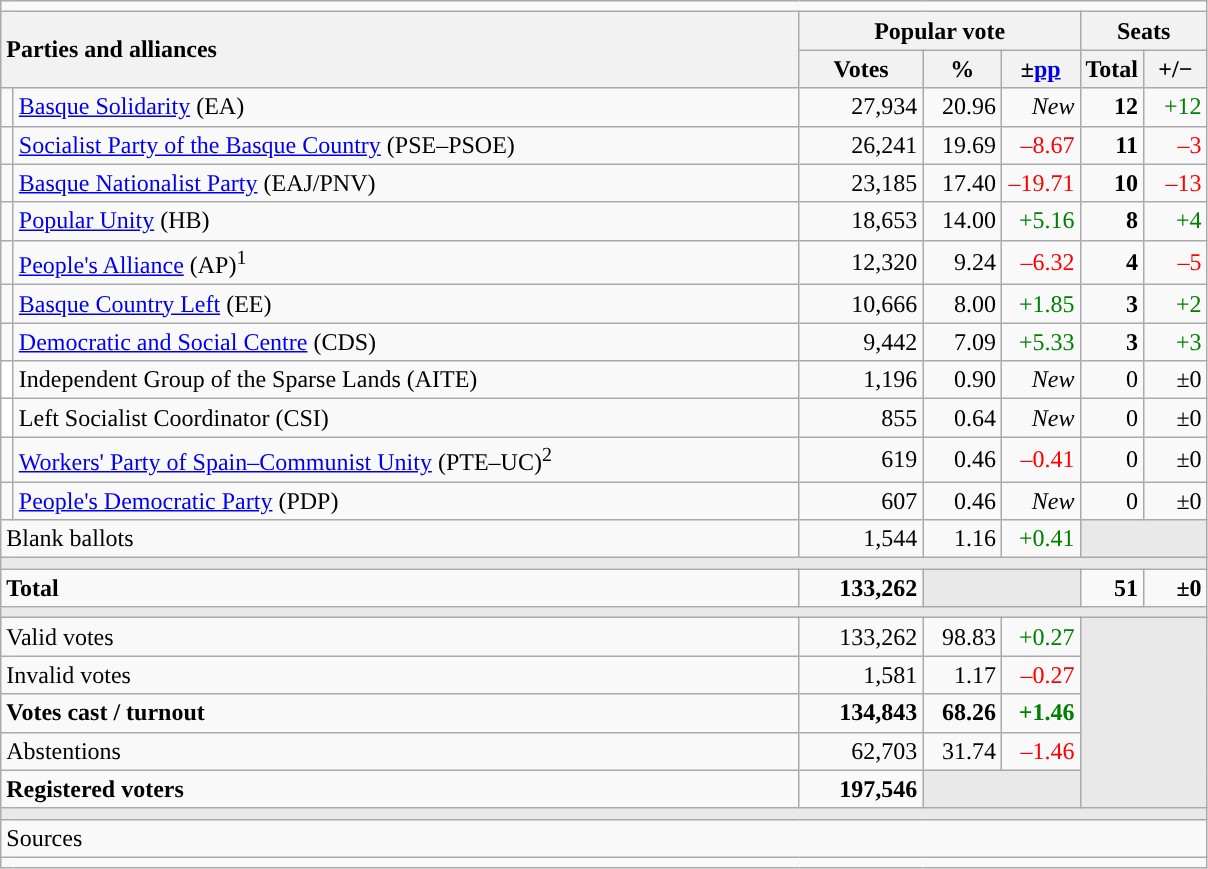<table class="wikitable" style="text-align:right;">
<tr>
<td colspan="7"></td>
</tr>
<tr>
<th style="text-align:left;" rowspan="2" colspan="2" width="525">Parties and alliances</th>
<th colspan="3">Popular vote</th>
<th colspan="2">Seats</th>
</tr>
<tr>
<th width="75">Votes</th>
<th width="45">%</th>
<th width="45">±<a href='#'>pp</a></th>
<th width="35">Total</th>
<th width="35">+/−</th>
</tr>
<tr>
<td width="1" style="color:inherit;background:"></td>
<td align="left"><a href='#'>Basque Solidarity</a> (EA)</td>
<td>27,934</td>
<td>20.96</td>
<td><em>New</em></td>
<td><strong>12</strong></td>
<td style="color:green;">+12</td>
</tr>
<tr>
<td style="color:inherit;background:"></td>
<td align="left"><a href='#'>Socialist Party of the Basque Country</a> (PSE–PSOE)</td>
<td>26,241</td>
<td>19.69</td>
<td style="color:red;">–8.67</td>
<td><strong>11</strong></td>
<td style="color:red;">–3</td>
</tr>
<tr>
<td style="color:inherit;background:"></td>
<td align="left"><a href='#'>Basque Nationalist Party</a> (EAJ/PNV)</td>
<td>23,185</td>
<td>17.40</td>
<td style="color:red;">–19.71</td>
<td><strong>10</strong></td>
<td style="color:red;">–13</td>
</tr>
<tr>
<td style="color:inherit;background:"></td>
<td align="left"><a href='#'>Popular Unity</a> (HB)</td>
<td>18,653</td>
<td>14.00</td>
<td style="color:green;">+5.16</td>
<td><strong>8</strong></td>
<td style="color:green;">+4</td>
</tr>
<tr>
<td style="color:inherit;background:"></td>
<td align="left"><a href='#'>People's Alliance</a> (AP)<sup>1</sup></td>
<td>12,320</td>
<td>9.24</td>
<td style="color:red;">–6.32</td>
<td><strong>4</strong></td>
<td style="color:red;">–5</td>
</tr>
<tr>
<td style="color:inherit;background:"></td>
<td align="left"><a href='#'>Basque Country Left</a> (EE)</td>
<td>10,666</td>
<td>8.00</td>
<td style="color:green;">+1.85</td>
<td><strong>3</strong></td>
<td style="color:green;">+2</td>
</tr>
<tr>
<td style="color:inherit;background:"></td>
<td align="left"><a href='#'>Democratic and Social Centre</a> (CDS)</td>
<td>9,442</td>
<td>7.09</td>
<td style="color:green;">+5.33</td>
<td><strong>3</strong></td>
<td style="color:green;">+3</td>
</tr>
<tr>
<td bgcolor="white"></td>
<td align="left">Independent Group of the Sparse Lands (AITE)</td>
<td>1,196</td>
<td>0.90</td>
<td><em>New</em></td>
<td>0</td>
<td>±0</td>
</tr>
<tr>
<td bgcolor="white"></td>
<td align="left">Left Socialist Coordinator (CSI)</td>
<td>855</td>
<td>0.64</td>
<td><em>New</em></td>
<td>0</td>
<td>±0</td>
</tr>
<tr>
<td style="color:inherit;background:"></td>
<td align="left"><a href='#'>Workers' Party of Spain–Communist Unity</a> (PTE–UC)<sup>2</sup></td>
<td>619</td>
<td>0.46</td>
<td style="color:red;">–0.41</td>
<td>0</td>
<td>±0</td>
</tr>
<tr>
<td style="color:inherit;background:"></td>
<td align="left"><a href='#'>People's Democratic Party</a> (PDP)</td>
<td>607</td>
<td>0.46</td>
<td><em>New</em></td>
<td>0</td>
<td>±0</td>
</tr>
<tr>
<td align="left" colspan="2">Blank ballots</td>
<td>1,544</td>
<td>1.16</td>
<td style="color:green;">+0.41</td>
<td bgcolor="#E9E9E9" colspan="2"></td>
</tr>
<tr>
<td colspan="7" bgcolor="#E9E9E9"></td>
</tr>
<tr style="font-weight:bold;">
<td align="left" colspan="2">Total</td>
<td>133,262</td>
<td bgcolor="#E9E9E9" colspan="2"></td>
<td>51</td>
<td>±0</td>
</tr>
<tr>
<td colspan="7" bgcolor="#E9E9E9"></td>
</tr>
<tr>
<td align="left" colspan="2">Valid votes</td>
<td>133,262</td>
<td>98.83</td>
<td style="color:green;">+0.27</td>
<td bgcolor="#E9E9E9" colspan="2" rowspan="5"></td>
</tr>
<tr>
<td align="left" colspan="2">Invalid votes</td>
<td>1,581</td>
<td>1.17</td>
<td style="color:red;">–0.27</td>
</tr>
<tr style="font-weight:bold;">
<td align="left" colspan="2">Votes cast / turnout</td>
<td>134,843</td>
<td>68.26</td>
<td style="color:green;">+1.46</td>
</tr>
<tr>
<td align="left" colspan="2">Abstentions</td>
<td>62,703</td>
<td>31.74</td>
<td style="color:red;">–1.46</td>
</tr>
<tr style="font-weight:bold;">
<td align="left" colspan="2">Registered voters</td>
<td>197,546</td>
<td bgcolor="#E9E9E9" colspan="2"></td>
</tr>
<tr>
<td colspan="7" bgcolor="#E9E9E9"></td>
</tr>
<tr>
<td align="left" colspan="7">Sources</td>
</tr>
<tr>
<td colspan="7" style="text-align:left; max-width:790px;"></td>
</tr>
</table>
